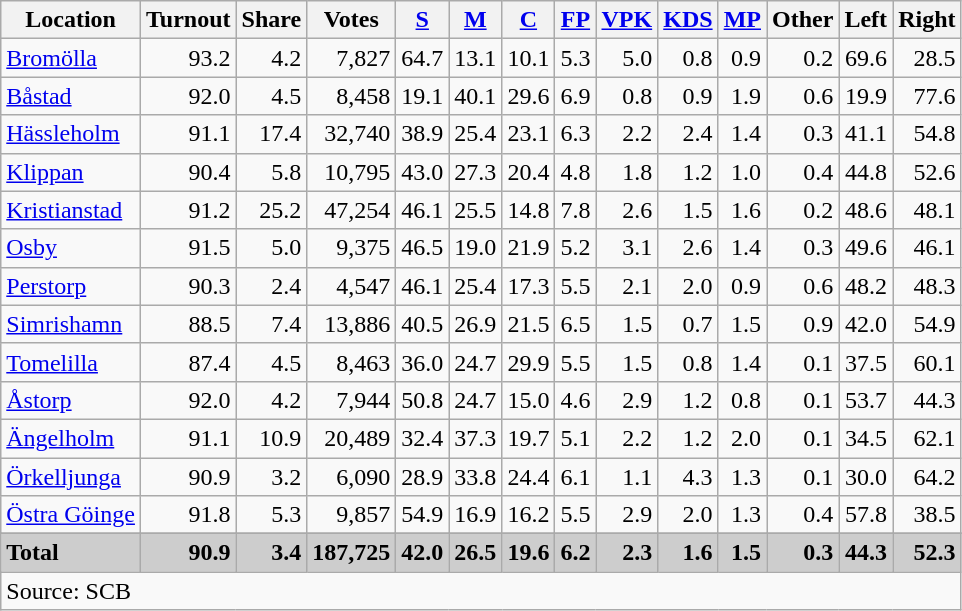<table class="wikitable sortable" style=text-align:right>
<tr>
<th>Location</th>
<th>Turnout</th>
<th>Share</th>
<th>Votes</th>
<th><a href='#'>S</a></th>
<th><a href='#'>M</a></th>
<th><a href='#'>C</a></th>
<th><a href='#'>FP</a></th>
<th><a href='#'>VPK</a></th>
<th><a href='#'>KDS</a></th>
<th><a href='#'>MP</a></th>
<th>Other</th>
<th>Left</th>
<th>Right</th>
</tr>
<tr>
<td align=left><a href='#'>Bromölla</a></td>
<td>93.2</td>
<td>4.2</td>
<td>7,827</td>
<td>64.7</td>
<td>13.1</td>
<td>10.1</td>
<td>5.3</td>
<td>5.0</td>
<td>0.8</td>
<td>0.9</td>
<td>0.2</td>
<td>69.6</td>
<td>28.5</td>
</tr>
<tr>
<td align=left><a href='#'>Båstad</a></td>
<td>92.0</td>
<td>4.5</td>
<td>8,458</td>
<td>19.1</td>
<td>40.1</td>
<td>29.6</td>
<td>6.9</td>
<td>0.8</td>
<td>0.9</td>
<td>1.9</td>
<td>0.6</td>
<td>19.9</td>
<td>77.6</td>
</tr>
<tr>
<td align=left><a href='#'>Hässleholm</a></td>
<td>91.1</td>
<td>17.4</td>
<td>32,740</td>
<td>38.9</td>
<td>25.4</td>
<td>23.1</td>
<td>6.3</td>
<td>2.2</td>
<td>2.4</td>
<td>1.4</td>
<td>0.3</td>
<td>41.1</td>
<td>54.8</td>
</tr>
<tr>
<td align=left><a href='#'>Klippan</a></td>
<td>90.4</td>
<td>5.8</td>
<td>10,795</td>
<td>43.0</td>
<td>27.3</td>
<td>20.4</td>
<td>4.8</td>
<td>1.8</td>
<td>1.2</td>
<td>1.0</td>
<td>0.4</td>
<td>44.8</td>
<td>52.6</td>
</tr>
<tr>
<td align=left><a href='#'>Kristianstad</a></td>
<td>91.2</td>
<td>25.2</td>
<td>47,254</td>
<td>46.1</td>
<td>25.5</td>
<td>14.8</td>
<td>7.8</td>
<td>2.6</td>
<td>1.5</td>
<td>1.6</td>
<td>0.2</td>
<td>48.6</td>
<td>48.1</td>
</tr>
<tr>
<td align=left><a href='#'>Osby</a></td>
<td>91.5</td>
<td>5.0</td>
<td>9,375</td>
<td>46.5</td>
<td>19.0</td>
<td>21.9</td>
<td>5.2</td>
<td>3.1</td>
<td>2.6</td>
<td>1.4</td>
<td>0.3</td>
<td>49.6</td>
<td>46.1</td>
</tr>
<tr>
<td align=left><a href='#'>Perstorp</a></td>
<td>90.3</td>
<td>2.4</td>
<td>4,547</td>
<td>46.1</td>
<td>25.4</td>
<td>17.3</td>
<td>5.5</td>
<td>2.1</td>
<td>2.0</td>
<td>0.9</td>
<td>0.6</td>
<td>48.2</td>
<td>48.3</td>
</tr>
<tr>
<td align=left><a href='#'>Simrishamn</a></td>
<td>88.5</td>
<td>7.4</td>
<td>13,886</td>
<td>40.5</td>
<td>26.9</td>
<td>21.5</td>
<td>6.5</td>
<td>1.5</td>
<td>0.7</td>
<td>1.5</td>
<td>0.9</td>
<td>42.0</td>
<td>54.9</td>
</tr>
<tr>
<td align=left><a href='#'>Tomelilla</a></td>
<td>87.4</td>
<td>4.5</td>
<td>8,463</td>
<td>36.0</td>
<td>24.7</td>
<td>29.9</td>
<td>5.5</td>
<td>1.5</td>
<td>0.8</td>
<td>1.4</td>
<td>0.1</td>
<td>37.5</td>
<td>60.1</td>
</tr>
<tr>
<td align=left><a href='#'>Åstorp</a></td>
<td>92.0</td>
<td>4.2</td>
<td>7,944</td>
<td>50.8</td>
<td>24.7</td>
<td>15.0</td>
<td>4.6</td>
<td>2.9</td>
<td>1.2</td>
<td>0.8</td>
<td>0.1</td>
<td>53.7</td>
<td>44.3</td>
</tr>
<tr>
<td align=left><a href='#'>Ängelholm</a></td>
<td>91.1</td>
<td>10.9</td>
<td>20,489</td>
<td>32.4</td>
<td>37.3</td>
<td>19.7</td>
<td>5.1</td>
<td>2.2</td>
<td>1.2</td>
<td>2.0</td>
<td>0.1</td>
<td>34.5</td>
<td>62.1</td>
</tr>
<tr>
<td align=left><a href='#'>Örkelljunga</a></td>
<td>90.9</td>
<td>3.2</td>
<td>6,090</td>
<td>28.9</td>
<td>33.8</td>
<td>24.4</td>
<td>6.1</td>
<td>1.1</td>
<td>4.3</td>
<td>1.3</td>
<td>0.1</td>
<td>30.0</td>
<td>64.2</td>
</tr>
<tr>
<td align=left><a href='#'>Östra Göinge</a></td>
<td>91.8</td>
<td>5.3</td>
<td>9,857</td>
<td>54.9</td>
<td>16.9</td>
<td>16.2</td>
<td>5.5</td>
<td>2.9</td>
<td>2.0</td>
<td>1.3</td>
<td>0.4</td>
<td>57.8</td>
<td>38.5</td>
</tr>
<tr>
</tr>
<tr style="background:#CDCDCD;">
<td align=left><strong>Total</strong></td>
<td><strong>90.9</strong></td>
<td><strong>3.4</strong></td>
<td><strong>187,725</strong></td>
<td><strong>42.0</strong></td>
<td><strong>26.5</strong></td>
<td><strong>19.6</strong></td>
<td><strong>6.2</strong></td>
<td><strong>2.3</strong></td>
<td><strong>1.6</strong></td>
<td><strong>1.5</strong></td>
<td><strong>0.3</strong></td>
<td><strong>44.3</strong></td>
<td><strong>52.3</strong></td>
</tr>
<tr>
<td align=left colspan=14>Source: SCB </td>
</tr>
</table>
